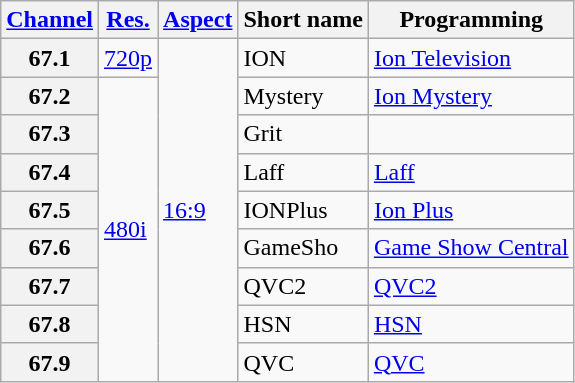<table class="wikitable">
<tr>
<th><a href='#'>Channel</a></th>
<th><a href='#'>Res.</a></th>
<th><a href='#'>Aspect</a></th>
<th>Short name</th>
<th>Programming</th>
</tr>
<tr>
<th scope = "col">67.1</th>
<td><a href='#'>720p</a></td>
<td rowspan=9><a href='#'>16:9</a></td>
<td>ION</td>
<td><a href='#'>Ion Television</a></td>
</tr>
<tr>
<th scope = "col">67.2</th>
<td rowspan=8><a href='#'>480i</a></td>
<td>Mystery</td>
<td><a href='#'>Ion Mystery</a></td>
</tr>
<tr>
<th scope = "col">67.3</th>
<td>Grit</td>
<td></td>
</tr>
<tr>
<th scope = "col">67.4</th>
<td>Laff</td>
<td><a href='#'>Laff</a></td>
</tr>
<tr>
<th scope = "col">67.5</th>
<td>IONPlus</td>
<td><a href='#'>Ion Plus</a></td>
</tr>
<tr>
<th scope = "col">67.6</th>
<td>GameSho</td>
<td><a href='#'>Game Show Central</a></td>
</tr>
<tr>
<th scope = "col">67.7</th>
<td>QVC2</td>
<td><a href='#'>QVC2</a></td>
</tr>
<tr>
<th scope = "col">67.8</th>
<td>HSN</td>
<td><a href='#'>HSN</a></td>
</tr>
<tr>
<th scope = "col">67.9</th>
<td>QVC</td>
<td><a href='#'>QVC</a></td>
</tr>
</table>
